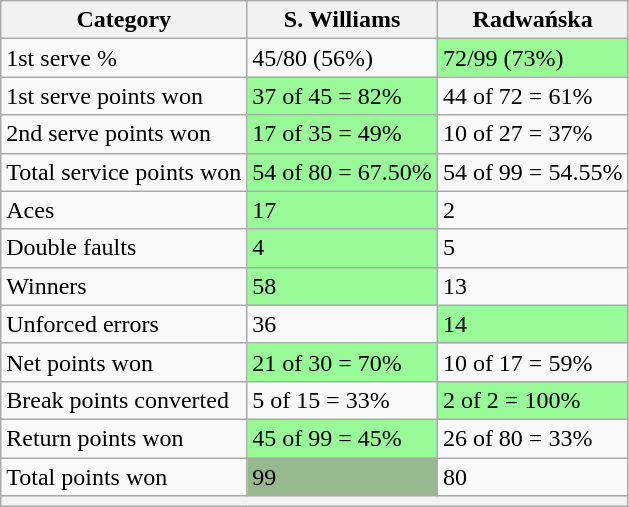<table class="wikitable">
<tr>
<th>Category</th>
<th> S. Williams</th>
<th> Radwańska</th>
</tr>
<tr>
<td>1st serve %</td>
<td>45/80 (56%)</td>
<td bgcolor=98FB98>72/99 (73%)</td>
</tr>
<tr>
<td>1st serve points won</td>
<td bgcolor=98FB98>37 of 45 = 82%</td>
<td>44 of 72 = 61%</td>
</tr>
<tr>
<td>2nd serve points won</td>
<td bgcolor=98FB98>17 of 35 = 49%</td>
<td>10 of 27 = 37%</td>
</tr>
<tr>
<td>Total service points won</td>
<td bgcolor=98FB98>54 of 80 = 67.50%</td>
<td>54 of 99 = 54.55%</td>
</tr>
<tr>
<td>Aces</td>
<td bgcolor=98FB98>17</td>
<td>2</td>
</tr>
<tr>
<td>Double faults</td>
<td bgcolor=98FB98>4</td>
<td>5</td>
</tr>
<tr>
<td>Winners</td>
<td bgcolor=98FB98>58</td>
<td>13</td>
</tr>
<tr>
<td>Unforced errors</td>
<td>36</td>
<td bgcolor=98FB98>14</td>
</tr>
<tr>
<td>Net points won</td>
<td bgcolor=98FB98>21 of 30 = 70%</td>
<td>10 of 17 = 59%</td>
</tr>
<tr>
<td>Break points converted</td>
<td>5 of 15 = 33%</td>
<td bgcolor=98FB98>2 of 2 = 100%</td>
</tr>
<tr>
<td>Return points won</td>
<td bgcolor=98FB98>45 of 99 = 45%</td>
<td>26 of 80 = 33%</td>
</tr>
<tr>
<td>Total points won</td>
<td bgcolor=98FB989>99</td>
<td>80</td>
</tr>
<tr>
<th colspan=3></th>
</tr>
</table>
